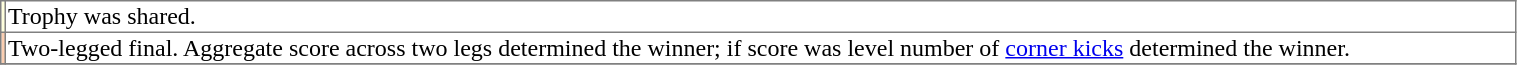<table class="toccolours" border="1" style="border-collapse: collapse; width: 80%; margin: left;">
<tr>
<td style="background:#ffffdd;"></td>
<td>Trophy was shared.</td>
</tr>
<tr>
<td style="background:#fbceb1;"></td>
<td>Two-legged final. Aggregate score across two legs determined the winner; if score was level number of <a href='#'>corner kicks</a> determined the winner.</td>
</tr>
<tr>
</tr>
</table>
